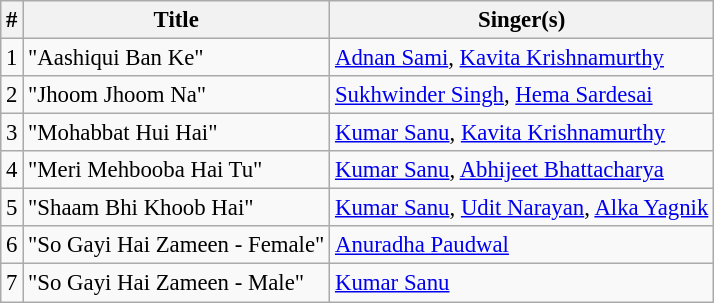<table class="wikitable" style="font-size:95%;">
<tr>
<th>#</th>
<th>Title</th>
<th>Singer(s)</th>
</tr>
<tr>
<td>1</td>
<td>"Aashiqui Ban Ke"</td>
<td><a href='#'>Adnan Sami</a>, <a href='#'>Kavita Krishnamurthy</a></td>
</tr>
<tr>
<td>2</td>
<td>"Jhoom Jhoom Na"</td>
<td><a href='#'>Sukhwinder Singh</a>, <a href='#'>Hema Sardesai</a></td>
</tr>
<tr>
<td>3</td>
<td>"Mohabbat Hui Hai"</td>
<td><a href='#'>Kumar Sanu</a>, <a href='#'>Kavita Krishnamurthy</a></td>
</tr>
<tr>
<td>4</td>
<td>"Meri Mehbooba Hai Tu"</td>
<td><a href='#'>Kumar Sanu</a>, <a href='#'>Abhijeet Bhattacharya</a></td>
</tr>
<tr>
<td>5</td>
<td>"Shaam Bhi Khoob Hai"</td>
<td><a href='#'>Kumar Sanu</a>, <a href='#'>Udit Narayan</a>, <a href='#'>Alka Yagnik</a></td>
</tr>
<tr>
<td>6</td>
<td>"So Gayi Hai Zameen - Female"</td>
<td><a href='#'>Anuradha Paudwal</a></td>
</tr>
<tr>
<td>7</td>
<td>"So Gayi Hai Zameen - Male"</td>
<td><a href='#'>Kumar Sanu</a></td>
</tr>
</table>
